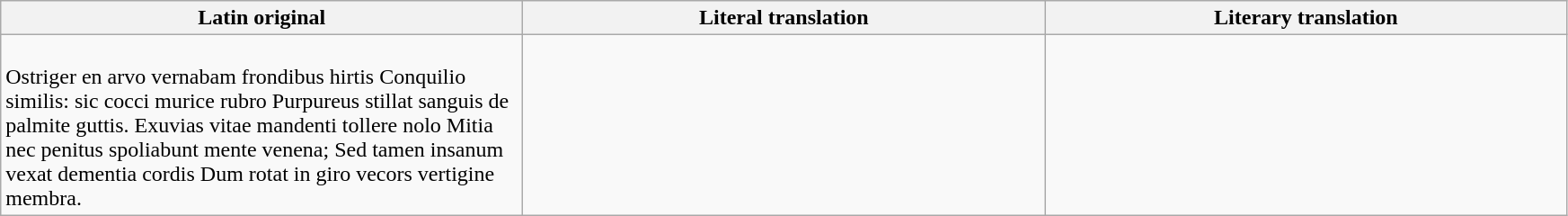<table class="wikitable">
<tr>
<th>Latin original</th>
<th>Literal translation</th>
<th>Literary translation</th>
</tr>
<tr>
<td style="width: 380px;"><br>Ostriger en arvo vernabam frondibus hirtis
Conquilio similis: sic cocci murice rubro
Purpureus stillat sanguis de palmite guttis.
Exuvias vitae mandenti tollere nolo
Mitia nec penitus spoliabunt mente venena;
Sed tamen insanum vexat dementia cordis
Dum rotat in giro vecors vertigine membra.</td>
<td style="width: 380px;"><br></td>
<td style="width: 380px;"><br></td>
</tr>
</table>
